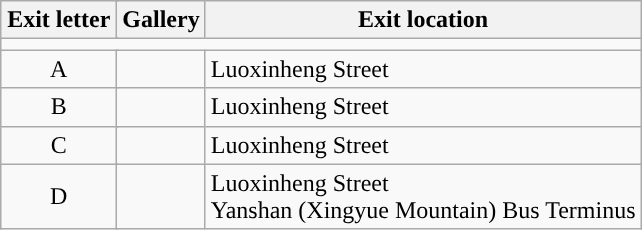<table class="wikitable">
<tr>
<th colspan=2 style="width:70px">Exit letter</th>
<th>Gallery</th>
<th>Exit location</th>
</tr>
<tr style="background:#">
<td colspan = "5"></td>
</tr>
<tr>
<td colspan=2 align=center>A</td>
<td></td>
<td>Luoxinheng Street</td>
</tr>
<tr>
<td colspan=2 align=center>B</td>
<td></td>
<td>Luoxinheng Street</td>
</tr>
<tr>
<td colspan=2 align=center>C</td>
<td></td>
<td>Luoxinheng Street</td>
</tr>
<tr>
<td colspan=2 align=center>D</td>
<td></td>
<td>Luoxinheng Street<br>Yanshan (Xingyue Mountain) Bus Terminus</td>
</tr>
</table>
